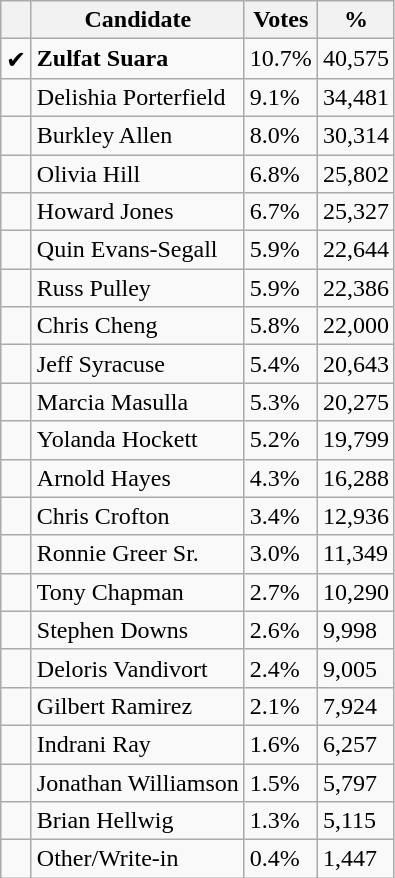<table class="wikitable">
<tr>
<th></th>
<th>Candidate</th>
<th>Votes</th>
<th>%</th>
</tr>
<tr>
<td>✔</td>
<td><strong>Zulfat Suara</strong></td>
<td>10.7%</td>
<td>40,575</td>
</tr>
<tr>
<td></td>
<td>Delishia Porterfield</td>
<td>9.1%</td>
<td>34,481</td>
</tr>
<tr>
<td></td>
<td>Burkley Allen</td>
<td>8.0%</td>
<td>30,314</td>
</tr>
<tr>
<td></td>
<td>Olivia Hill</td>
<td>6.8%</td>
<td>25,802</td>
</tr>
<tr>
<td></td>
<td>Howard Jones</td>
<td>6.7%</td>
<td>25,327</td>
</tr>
<tr>
<td></td>
<td>Quin Evans-Segall</td>
<td>5.9%</td>
<td>22,644</td>
</tr>
<tr>
<td></td>
<td>Russ Pulley</td>
<td>5.9%</td>
<td>22,386</td>
</tr>
<tr>
<td></td>
<td>Chris Cheng</td>
<td>5.8%</td>
<td>22,000</td>
</tr>
<tr>
<td></td>
<td>Jeff Syracuse</td>
<td>5.4%</td>
<td>20,643</td>
</tr>
<tr>
<td></td>
<td>Marcia Masulla</td>
<td>5.3%</td>
<td>20,275</td>
</tr>
<tr>
<td></td>
<td>Yolanda Hockett</td>
<td>5.2%</td>
<td>19,799</td>
</tr>
<tr>
<td></td>
<td>Arnold Hayes</td>
<td>4.3%</td>
<td>16,288</td>
</tr>
<tr>
<td></td>
<td>Chris Crofton</td>
<td>3.4%</td>
<td>12,936</td>
</tr>
<tr>
<td></td>
<td>Ronnie Greer Sr.</td>
<td>3.0%</td>
<td>11,349</td>
</tr>
<tr>
<td></td>
<td>Tony Chapman</td>
<td>2.7%</td>
<td>10,290</td>
</tr>
<tr>
<td></td>
<td>Stephen Downs</td>
<td>2.6%</td>
<td>9,998</td>
</tr>
<tr>
<td></td>
<td>Deloris Vandivort</td>
<td>2.4%</td>
<td>9,005</td>
</tr>
<tr>
<td></td>
<td>Gilbert Ramirez</td>
<td>2.1%</td>
<td>7,924</td>
</tr>
<tr>
<td></td>
<td>Indrani Ray</td>
<td>1.6%</td>
<td>6,257</td>
</tr>
<tr>
<td></td>
<td>Jonathan Williamson</td>
<td>1.5%</td>
<td>5,797</td>
</tr>
<tr>
<td></td>
<td>Brian Hellwig</td>
<td>1.3%</td>
<td>5,115</td>
</tr>
<tr>
<td></td>
<td>Other/Write-in</td>
<td>0.4%</td>
<td>1,447</td>
</tr>
</table>
